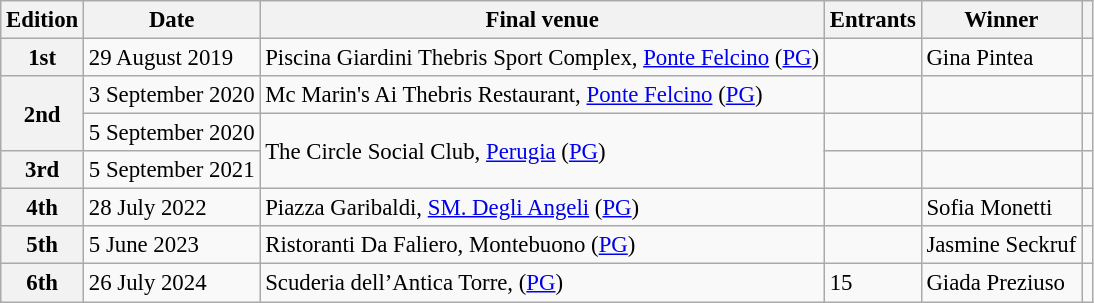<table class="wikitable defaultcenter col2left col3left col5left" style="font-size:95%;">
<tr>
<th>Edition</th>
<th>Date</th>
<th>Final venue</th>
<th>Entrants</th>
<th>Winner</th>
<th></th>
</tr>
<tr>
<th>1st</th>
<td>29 August 2019</td>
<td>Piscina Giardini Thebris Sport Complex, <a href='#'>Ponte Felcino</a> (<a href='#'>PG</a>)</td>
<td></td>
<td>Gina Pintea</td>
<td></td>
</tr>
<tr>
<th rowspan=2>2nd</th>
<td>3 September 2020</td>
<td>Mc Marin's Ai Thebris Restaurant, <a href='#'>Ponte Felcino</a> (<a href='#'>PG</a>)</td>
<td></td>
<td></td>
<td></td>
</tr>
<tr>
<td>5 September 2020</td>
<td rowspan=2>The Circle Social Club, <a href='#'>Perugia</a> (<a href='#'>PG</a>)</td>
<td></td>
<td></td>
<td></td>
</tr>
<tr>
<th>3rd</th>
<td>5 September 2021</td>
<td></td>
<td></td>
<td></td>
</tr>
<tr>
<th>4th</th>
<td>28 July 2022</td>
<td>Piazza Garibaldi, <a href='#'>SM. Degli Angeli</a> (<a href='#'>PG</a>)</td>
<td></td>
<td>Sofia Monetti</td>
<td></td>
</tr>
<tr>
<th>5th</th>
<td>5 June 2023</td>
<td>Ristoranti Da Faliero, Montebuono (<a href='#'>PG</a>)</td>
<td></td>
<td>Jasmine Seckruf</td>
<td></td>
</tr>
<tr>
<th>6th</th>
<td>26 July 2024</td>
<td>Scuderia dell’Antica Torre,  (<a href='#'>PG</a>)</td>
<td>15</td>
<td>Giada Preziuso</td>
<td></td>
</tr>
</table>
